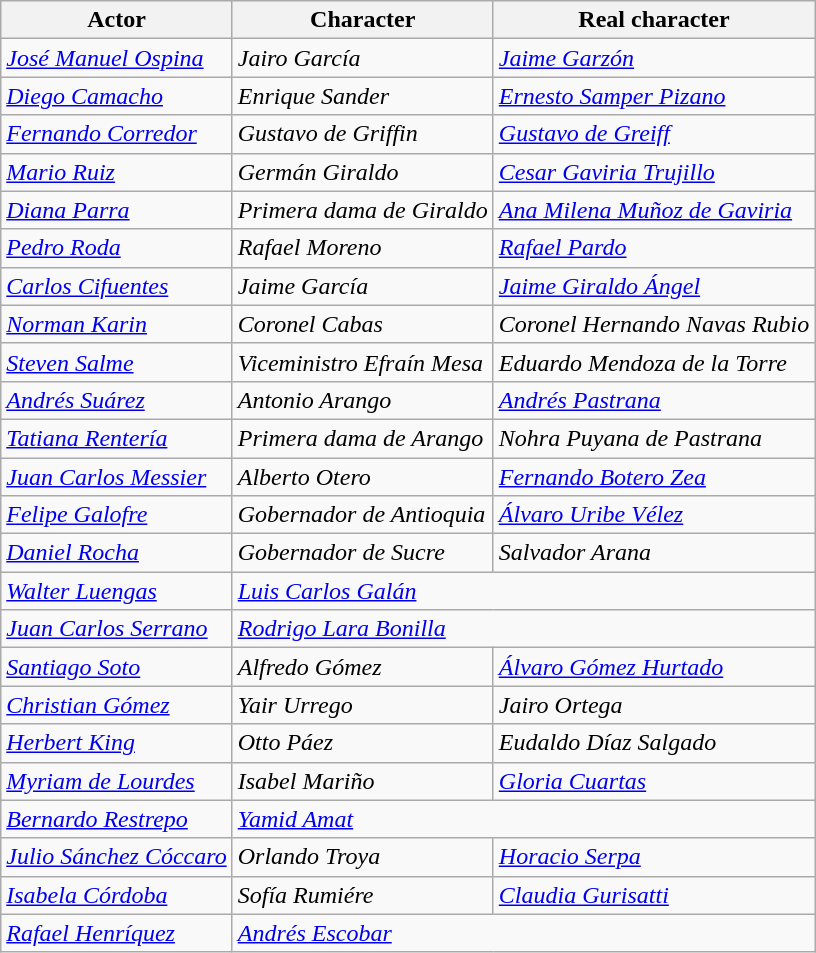<table class="wikitable sortable">
<tr>
<th>Actor</th>
<th>Character</th>
<th>Real character</th>
</tr>
<tr>
<td><em><a href='#'>José Manuel Ospina</a></em></td>
<td><em>Jairo García</em></td>
<td><em><a href='#'>Jaime Garzón</a></em></td>
</tr>
<tr>
<td><a href='#'><em>Diego Camacho</em></a></td>
<td><em>Enrique Sander</em></td>
<td><em><a href='#'>Ernesto Samper Pizano</a></em></td>
</tr>
<tr>
<td><em><a href='#'>Fernando Corredor</a></em></td>
<td><em>Gustavo de Griffin</em></td>
<td><em><a href='#'>Gustavo de Greiff</a></em></td>
</tr>
<tr>
<td><a href='#'><em>Mario Ruiz</em></a></td>
<td><em>Germán Giraldo</em></td>
<td><em><a href='#'>Cesar Gaviria Trujillo</a></em></td>
</tr>
<tr>
<td><em><a href='#'>Diana Parra</a></em></td>
<td><em>Primera dama de Giraldo</em></td>
<td><em><a href='#'>Ana Milena Muñoz de Gaviria</a></em></td>
</tr>
<tr>
<td><em><a href='#'>Pedro Roda</a></em></td>
<td><em>Rafael Moreno</em></td>
<td><em><a href='#'>Rafael Pardo</a></em></td>
</tr>
<tr>
<td><em><a href='#'>Carlos Cifuentes</a></em></td>
<td><em>Jaime García</em></td>
<td><em><a href='#'>Jaime Giraldo Ángel</a></em></td>
</tr>
<tr>
<td><em><a href='#'>Norman Karin</a></em></td>
<td><em>Coronel Cabas</em></td>
<td><em>Coronel Hernando Navas Rubio</em></td>
</tr>
<tr>
<td><em><a href='#'>Steven Salme</a></em></td>
<td><em>Viceministro Efraín Mesa</em></td>
<td><em>Eduardo Mendoza de la Torre</em></td>
</tr>
<tr>
<td><a href='#'><em>Andrés Suárez</em></a></td>
<td><em>Antonio Arango</em></td>
<td><em><a href='#'>Andrés Pastrana</a></em></td>
</tr>
<tr>
<td><em><a href='#'>Tatiana Rentería</a></em></td>
<td><em>Primera dama de Arango</em></td>
<td><em>Nohra Puyana de Pastrana</em></td>
</tr>
<tr>
<td><em><a href='#'>Juan Carlos Messier</a></em></td>
<td><em>Alberto Otero</em></td>
<td><em><a href='#'>Fernando Botero Zea</a></em></td>
</tr>
<tr>
<td><em><a href='#'>Felipe Galofre</a></em></td>
<td><em>Gobernador de Antioquia</em></td>
<td><em><a href='#'>Álvaro Uribe Vélez</a></em></td>
</tr>
<tr>
<td><em><a href='#'>Daniel Rocha</a></em></td>
<td><em>Gobernador de Sucre</em></td>
<td><em>Salvador Arana</em></td>
</tr>
<tr>
<td><em><a href='#'>Walter Luengas</a></em></td>
<td colspan="2"><em><a href='#'>Luis Carlos Galán</a></em></td>
</tr>
<tr>
<td><a href='#'><em>Juan Carlos Serrano</em></a></td>
<td colspan="2"><em><a href='#'>Rodrigo Lara Bonilla</a></em></td>
</tr>
<tr>
<td><a href='#'><em>Santiago Soto</em></a></td>
<td><em>Alfredo Gómez</em></td>
<td><em><a href='#'>Álvaro Gómez Hurtado</a></em></td>
</tr>
<tr>
<td><a href='#'><em>Christian Gómez</em></a></td>
<td><em>Yair Urrego</em></td>
<td><em>Jairo Ortega</em></td>
</tr>
<tr>
<td><em><a href='#'>Herbert King</a></em></td>
<td><em>Otto Páez</em></td>
<td><em>Eudaldo Díaz Salgado</em></td>
</tr>
<tr>
<td><em><a href='#'>Myriam de Lourdes</a></em></td>
<td><em>Isabel Mariño</em></td>
<td><em><a href='#'>Gloria Cuartas</a></em></td>
</tr>
<tr>
<td><em><a href='#'>Bernardo Restrepo</a></em></td>
<td colspan="2"><em><a href='#'>Yamid Amat</a></em></td>
</tr>
<tr>
<td><em><a href='#'>Julio Sánchez Cóccaro</a></em></td>
<td><em>Orlando Troya</em></td>
<td><em><a href='#'>Horacio Serpa</a></em></td>
</tr>
<tr>
<td><em><a href='#'>Isabela Córdoba</a></em></td>
<td><em>Sofía Rumiére</em></td>
<td><em><a href='#'>Claudia Gurisatti</a></em></td>
</tr>
<tr>
<td><em><a href='#'>Rafael Henríquez</a></em></td>
<td colspan="2"><em><a href='#'>Andrés Escobar</a></em></td>
</tr>
</table>
